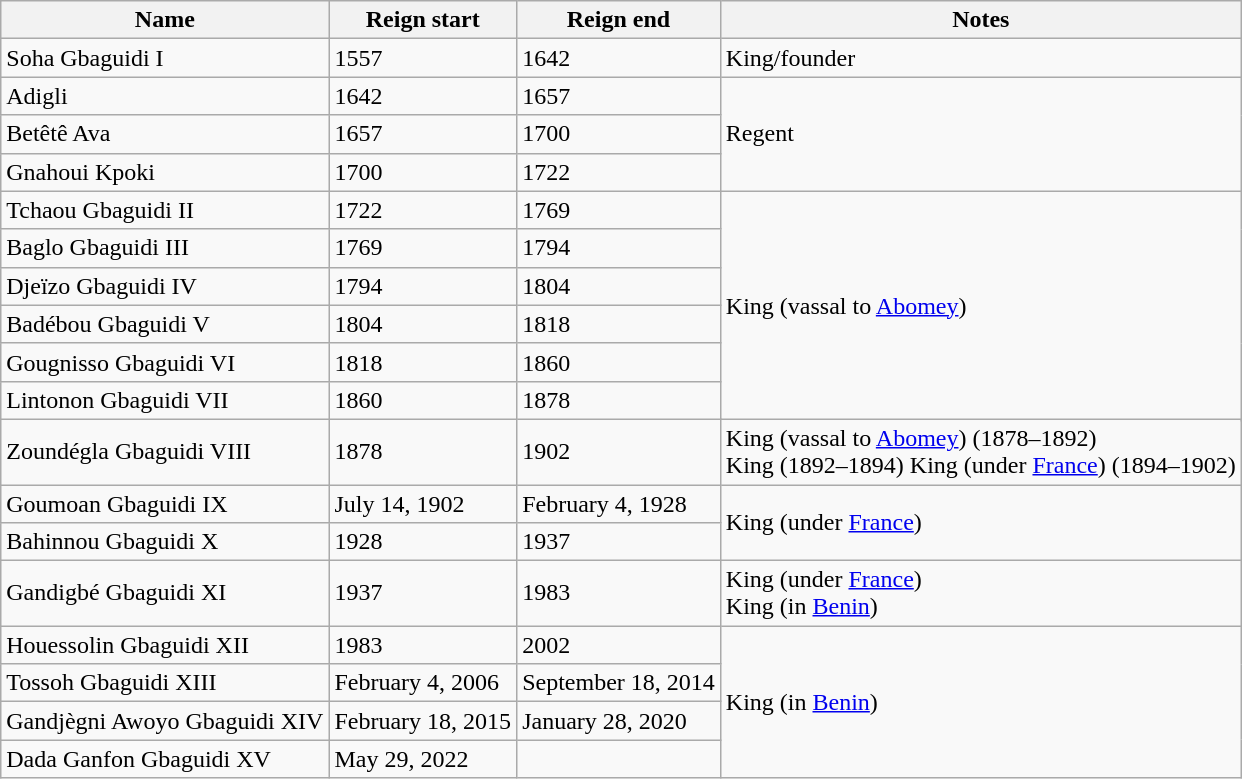<table class="wikitable">
<tr>
<th>Name</th>
<th>Reign start</th>
<th>Reign end</th>
<th>Notes</th>
</tr>
<tr>
<td>Soha Gbaguidi I</td>
<td>1557</td>
<td>1642</td>
<td>King/founder</td>
</tr>
<tr>
<td>Adigli</td>
<td>1642</td>
<td>1657</td>
<td rowspan="3">Regent</td>
</tr>
<tr>
<td>Betêtê Ava</td>
<td>1657</td>
<td>1700</td>
</tr>
<tr>
<td>Gnahoui Kpoki</td>
<td>1700</td>
<td>1722</td>
</tr>
<tr>
<td>Tchaou Gbaguidi II</td>
<td>1722</td>
<td>1769</td>
<td rowspan="7">King (vassal to <a href='#'>Abomey</a>)</td>
</tr>
<tr>
<td>Baglo Gbaguidi III</td>
<td>1769</td>
<td>1794</td>
</tr>
<tr>
<td>Djeïzo Gbaguidi IV</td>
<td>1794</td>
<td>1804</td>
</tr>
<tr>
<td>Badébou Gbaguidi V</td>
<td>1804</td>
<td>1818</td>
</tr>
<tr>
<td>Gougnisso Gbaguidi VI</td>
<td>1818</td>
<td>1860</td>
</tr>
<tr>
<td>Lintonon Gbaguidi VII</td>
<td>1860</td>
<td>1878</td>
</tr>
<tr>
<td rowspan="2">Zoundégla Gbaguidi VIII</td>
<td rowspan="2">1878</td>
<td rowspan="2">1902</td>
</tr>
<tr>
<td>King (vassal to <a href='#'>Abomey</a>) (1878–1892)<br>King (1892–1894)
King (under <a href='#'>France</a>) (1894–1902)</td>
</tr>
<tr>
<td>Goumoan Gbaguidi IX</td>
<td>July 14, 1902</td>
<td>February 4, 1928</td>
<td rowspan="2">King (under <a href='#'>France</a>)</td>
</tr>
<tr>
<td>Bahinnou Gbaguidi X</td>
<td>1928</td>
<td>1937</td>
</tr>
<tr>
<td>Gandigbé Gbaguidi XI</td>
<td>1937</td>
<td>1983</td>
<td>King (under <a href='#'>France</a>)<br>King (in <a href='#'>Benin</a>)</td>
</tr>
<tr>
<td>Houessolin Gbaguidi XII</td>
<td>1983</td>
<td>2002</td>
<td rowspan="4">King (in <a href='#'>Benin</a>)</td>
</tr>
<tr>
<td>Tossoh Gbaguidi XIII</td>
<td>February 4, 2006</td>
<td>September 18, 2014</td>
</tr>
<tr>
<td>Gandjègni Awoyo Gbaguidi XIV</td>
<td>February 18, 2015</td>
<td>January 28, 2020</td>
</tr>
<tr>
<td>Dada Ganfon Gbaguidi XV</td>
<td>May 29, 2022</td>
<td></td>
</tr>
</table>
